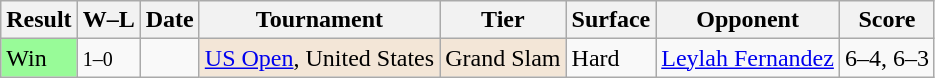<table class="wikitable">
<tr>
<th>Result</th>
<th class="unsortable">W–L</th>
<th>Date</th>
<th>Tournament</th>
<th>Tier</th>
<th>Surface</th>
<th>Opponent</th>
<th class="unsortable">Score</th>
</tr>
<tr>
<td bgcolor=98FB98>Win</td>
<td><small>1–0</small></td>
<td><a href='#'></a></td>
<td style="background:#f3e6d7;"><a href='#'>US Open</a>, United States</td>
<td style="background:#f3e6d7;">Grand Slam</td>
<td>Hard</td>
<td> <a href='#'>Leylah Fernandez</a></td>
<td>6–4, 6–3</td>
</tr>
</table>
